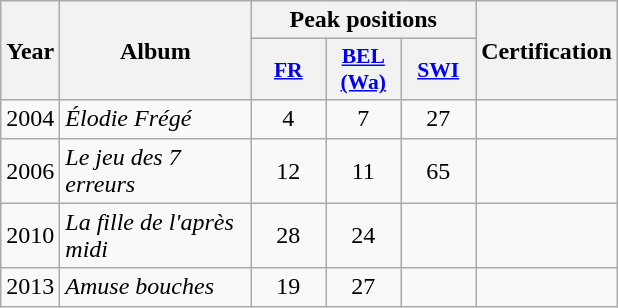<table class="wikitable">
<tr>
<th rowspan="2" style="text-align:center; width:10px;">Year</th>
<th rowspan="2" style="text-align:center; width:120px;">Album</th>
<th colspan="3" style="text-align:center; width:20px;">Peak positions</th>
<th rowspan="2" style="text-align:center; width:70px;">Certification</th>
</tr>
<tr>
<th scope="col" style="width:3em;font-size:90%;"><a href='#'>FR</a><br></th>
<th scope="col" style="width:3em;font-size:90%;"><a href='#'>BEL <br>(Wa)</a><br></th>
<th scope="col" style="width:3em;font-size:90%;"><a href='#'>SWI</a><br></th>
</tr>
<tr>
<td style="text-align:center;">2004</td>
<td><em>Élodie Frégé</em></td>
<td style="text-align:center;">4</td>
<td style="text-align:center;">7</td>
<td style="text-align:center;">27</td>
<td style="text-align:center;"></td>
</tr>
<tr>
<td style="text-align:center;">2006</td>
<td><em>Le jeu des 7 erreurs</em></td>
<td style="text-align:center;">12</td>
<td style="text-align:center;">11</td>
<td style="text-align:center;">65</td>
<td style="text-align:center;"></td>
</tr>
<tr>
<td style="text-align:center;">2010</td>
<td><em>La fille de l'après midi</em></td>
<td style="text-align:center;">28</td>
<td style="text-align:center;">24</td>
<td style="text-align:center;"></td>
<td style="text-align:center;"></td>
</tr>
<tr>
<td style="text-align:center;">2013</td>
<td><em>Amuse bouches</em></td>
<td style="text-align:center;">19</td>
<td style="text-align:center;">27</td>
<td style="text-align:center;"></td>
<td style="text-align:center;"></td>
</tr>
</table>
